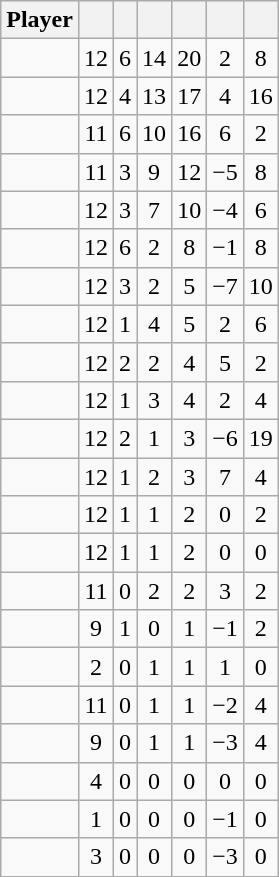<table class="wikitable sortable" style="text-align:center;">
<tr>
<th>Player</th>
<th></th>
<th></th>
<th></th>
<th></th>
<th data-sort-type="number"></th>
<th></th>
</tr>
<tr>
<td></td>
<td>12</td>
<td>6</td>
<td>14</td>
<td>20</td>
<td>2</td>
<td>8</td>
</tr>
<tr>
<td></td>
<td>12</td>
<td>4</td>
<td>13</td>
<td>17</td>
<td>4</td>
<td>16</td>
</tr>
<tr>
<td></td>
<td>11</td>
<td>6</td>
<td>10</td>
<td>16</td>
<td>6</td>
<td>2</td>
</tr>
<tr>
<td></td>
<td>11</td>
<td>3</td>
<td>9</td>
<td>12</td>
<td>−5</td>
<td>8</td>
</tr>
<tr>
<td></td>
<td>12</td>
<td>3</td>
<td>7</td>
<td>10</td>
<td>−4</td>
<td>6</td>
</tr>
<tr>
<td></td>
<td>12</td>
<td>6</td>
<td>2</td>
<td>8</td>
<td>−1</td>
<td>8</td>
</tr>
<tr>
<td></td>
<td>12</td>
<td>3</td>
<td>2</td>
<td>5</td>
<td>−7</td>
<td>10</td>
</tr>
<tr>
<td></td>
<td>12</td>
<td>1</td>
<td>4</td>
<td>5</td>
<td>2</td>
<td>6</td>
</tr>
<tr>
<td></td>
<td>12</td>
<td>2</td>
<td>2</td>
<td>4</td>
<td>5</td>
<td>2</td>
</tr>
<tr>
<td></td>
<td>12</td>
<td>1</td>
<td>3</td>
<td>4</td>
<td>2</td>
<td>4</td>
</tr>
<tr>
<td></td>
<td>12</td>
<td>2</td>
<td>1</td>
<td>3</td>
<td>−6</td>
<td>19</td>
</tr>
<tr>
<td></td>
<td>12</td>
<td>1</td>
<td>2</td>
<td>3</td>
<td>7</td>
<td>4</td>
</tr>
<tr>
<td></td>
<td>12</td>
<td>1</td>
<td>1</td>
<td>2</td>
<td>0</td>
<td>2</td>
</tr>
<tr>
<td></td>
<td>12</td>
<td>1</td>
<td>1</td>
<td>2</td>
<td>0</td>
<td>0</td>
</tr>
<tr>
<td></td>
<td>11</td>
<td>0</td>
<td>2</td>
<td>2</td>
<td>3</td>
<td>2</td>
</tr>
<tr>
<td></td>
<td>9</td>
<td>1</td>
<td>0</td>
<td>1</td>
<td>−1</td>
<td>2</td>
</tr>
<tr>
<td></td>
<td>2</td>
<td>0</td>
<td>1</td>
<td>1</td>
<td>1</td>
<td>0</td>
</tr>
<tr>
<td></td>
<td>11</td>
<td>0</td>
<td>1</td>
<td>1</td>
<td>−2</td>
<td>4</td>
</tr>
<tr>
<td></td>
<td>9</td>
<td>0</td>
<td>1</td>
<td>1</td>
<td>−3</td>
<td>4</td>
</tr>
<tr>
<td></td>
<td>4</td>
<td>0</td>
<td>0</td>
<td>0</td>
<td>0</td>
<td>0</td>
</tr>
<tr>
<td></td>
<td>1</td>
<td>0</td>
<td>0</td>
<td>0</td>
<td>−1</td>
<td>0</td>
</tr>
<tr>
<td></td>
<td>3</td>
<td>0</td>
<td>0</td>
<td>0</td>
<td>−3</td>
<td>0</td>
</tr>
</table>
